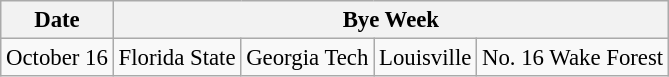<table class="wikitable" style="font-size:95%;">
<tr>
<th>Date</th>
<th colspan="5">Bye Week</th>
</tr>
<tr>
<td>October 16</td>
<td>Florida State</td>
<td>Georgia Tech</td>
<td>Louisville</td>
<td>No. 16 Wake Forest</td>
</tr>
</table>
